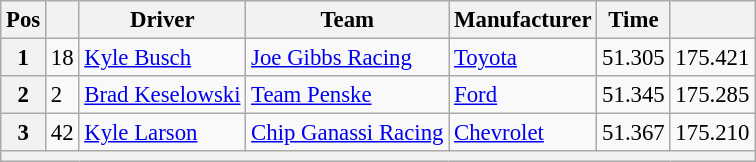<table class="wikitable" style="font-size:95%">
<tr>
<th>Pos</th>
<th></th>
<th>Driver</th>
<th>Team</th>
<th>Manufacturer</th>
<th>Time</th>
<th></th>
</tr>
<tr>
<th>1</th>
<td>18</td>
<td><a href='#'>Kyle Busch</a></td>
<td><a href='#'>Joe Gibbs Racing</a></td>
<td><a href='#'>Toyota</a></td>
<td>51.305</td>
<td>175.421</td>
</tr>
<tr>
<th>2</th>
<td>2</td>
<td><a href='#'>Brad Keselowski</a></td>
<td><a href='#'>Team Penske</a></td>
<td><a href='#'>Ford</a></td>
<td>51.345</td>
<td>175.285</td>
</tr>
<tr>
<th>3</th>
<td>42</td>
<td><a href='#'>Kyle Larson</a></td>
<td><a href='#'>Chip Ganassi Racing</a></td>
<td><a href='#'>Chevrolet</a></td>
<td>51.367</td>
<td>175.210</td>
</tr>
<tr>
<th colspan="7"></th>
</tr>
</table>
